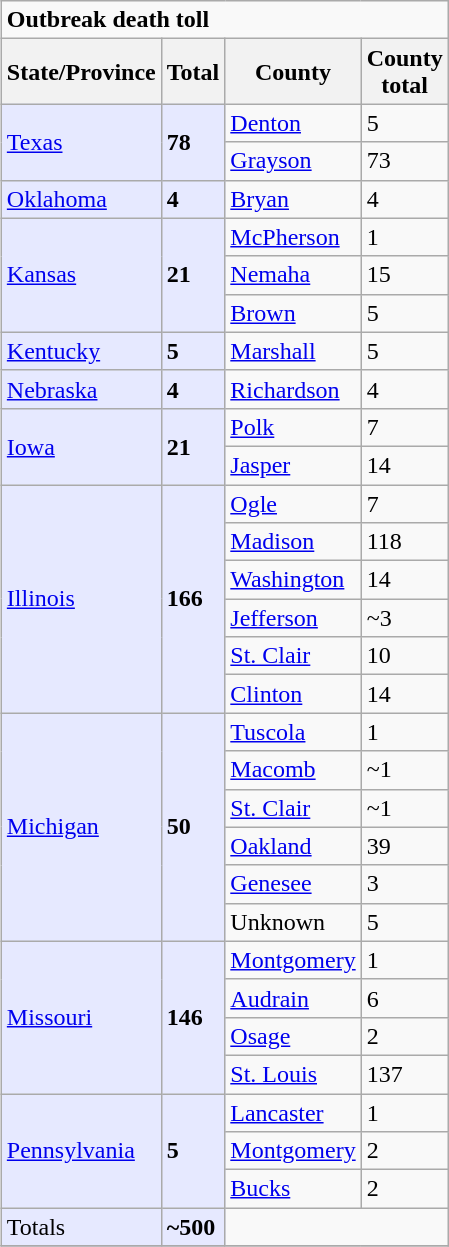<table class="wikitable mw-collapsible mw-collapsed" style="margin:0 0 0.5em 1em;float:right;">
<tr>
<td colspan="4"><strong>Outbreak death toll</strong></td>
</tr>
<tr>
<th><strong>State/Province</strong></th>
<th><strong>Total</strong></th>
<th><strong>County</strong></th>
<th><strong>County<br>total</strong></th>
</tr>
<tr>
<td rowspan="2" style="background:#e6e9ff;"><a href='#'>Texas</a></td>
<td rowspan="2" style="background:#e6e9ff;"><strong>78</strong></td>
<td><a href='#'>Denton</a></td>
<td>5</td>
</tr>
<tr>
<td><a href='#'>Grayson</a></td>
<td>73</td>
</tr>
<tr>
<td rowspan="1" style="background:#e6e9ff;"><a href='#'>Oklahoma</a></td>
<td rowspan="1" style="background:#e6e9ff;"><strong>4</strong></td>
<td><a href='#'>Bryan</a></td>
<td>4</td>
</tr>
<tr>
<td rowspan="3" style="background:#e6e9ff;"><a href='#'>Kansas</a></td>
<td rowspan="3" style="background:#e6e9ff;"><strong>21</strong></td>
<td><a href='#'>McPherson</a></td>
<td>1</td>
</tr>
<tr>
<td><a href='#'>Nemaha</a></td>
<td>15</td>
</tr>
<tr>
<td><a href='#'>Brown</a></td>
<td>5</td>
</tr>
<tr>
<td rowspan="1" style="background:#e6e9ff;"><a href='#'>Kentucky</a></td>
<td rowspan="1" style="background:#e6e9ff;"><strong>5</strong></td>
<td><a href='#'>Marshall</a></td>
<td>5</td>
</tr>
<tr>
<td rowspan="1" style="background:#e6e9ff;"><a href='#'>Nebraska</a></td>
<td rowspan="1" style="background:#e6e9ff;"><strong>4</strong></td>
<td><a href='#'>Richardson</a></td>
<td>4</td>
</tr>
<tr>
<td rowspan="2" style="background:#e6e9ff;"><a href='#'>Iowa</a></td>
<td rowspan="2" style="background:#e6e9ff;"><strong>21</strong></td>
<td><a href='#'>Polk</a></td>
<td>7</td>
</tr>
<tr>
<td><a href='#'>Jasper</a></td>
<td>14</td>
</tr>
<tr>
<td rowspan="6" style="background:#e6e9ff;"><a href='#'>Illinois</a></td>
<td rowspan="6" style="background:#e6e9ff;"><strong>166</strong></td>
<td><a href='#'>Ogle</a></td>
<td>7</td>
</tr>
<tr>
<td><a href='#'>Madison</a></td>
<td>118</td>
</tr>
<tr>
<td><a href='#'>Washington</a></td>
<td>14</td>
</tr>
<tr>
<td><a href='#'>Jefferson</a></td>
<td>~3</td>
</tr>
<tr>
<td><a href='#'>St. Clair</a></td>
<td>10</td>
</tr>
<tr>
<td><a href='#'>Clinton</a></td>
<td>14</td>
</tr>
<tr>
<td rowspan="6" style="background:#e6e9ff;"><a href='#'>Michigan</a></td>
<td rowspan="6" style="background:#e6e9ff;"><strong>50</strong></td>
<td><a href='#'>Tuscola</a></td>
<td>1</td>
</tr>
<tr>
<td><a href='#'>Macomb</a></td>
<td>~1</td>
</tr>
<tr>
<td><a href='#'>St. Clair</a></td>
<td>~1</td>
</tr>
<tr>
<td><a href='#'>Oakland</a></td>
<td>39</td>
</tr>
<tr>
<td><a href='#'>Genesee</a></td>
<td>3</td>
</tr>
<tr>
<td>Unknown</td>
<td>5</td>
</tr>
<tr>
<td rowspan="4" style="background:#e6e9ff;"><a href='#'>Missouri</a></td>
<td rowspan="4" style="background:#e6e9ff;"><strong>146</strong></td>
<td><a href='#'>Montgomery</a></td>
<td>1</td>
</tr>
<tr>
<td><a href='#'>Audrain</a></td>
<td>6</td>
</tr>
<tr>
<td><a href='#'>Osage</a></td>
<td>2</td>
</tr>
<tr>
<td><a href='#'>St. Louis</a></td>
<td>137</td>
</tr>
<tr>
<td rowspan="3" style="background:#e6e9ff;"><a href='#'>Pennsylvania</a></td>
<td rowspan="3" style="background:#e6e9ff;"><strong>5</strong></td>
<td><a href='#'>Lancaster</a></td>
<td>1</td>
</tr>
<tr>
<td><a href='#'>Montgomery</a></td>
<td>2</td>
</tr>
<tr>
<td><a href='#'>Bucks</a></td>
<td>2</td>
</tr>
<tr>
<td style="background:#e6e9ff;">Totals</td>
<td style="background:#e6e9ff;"><strong>~500</strong></td>
<td colspan=2></td>
</tr>
<tr>
</tr>
</table>
